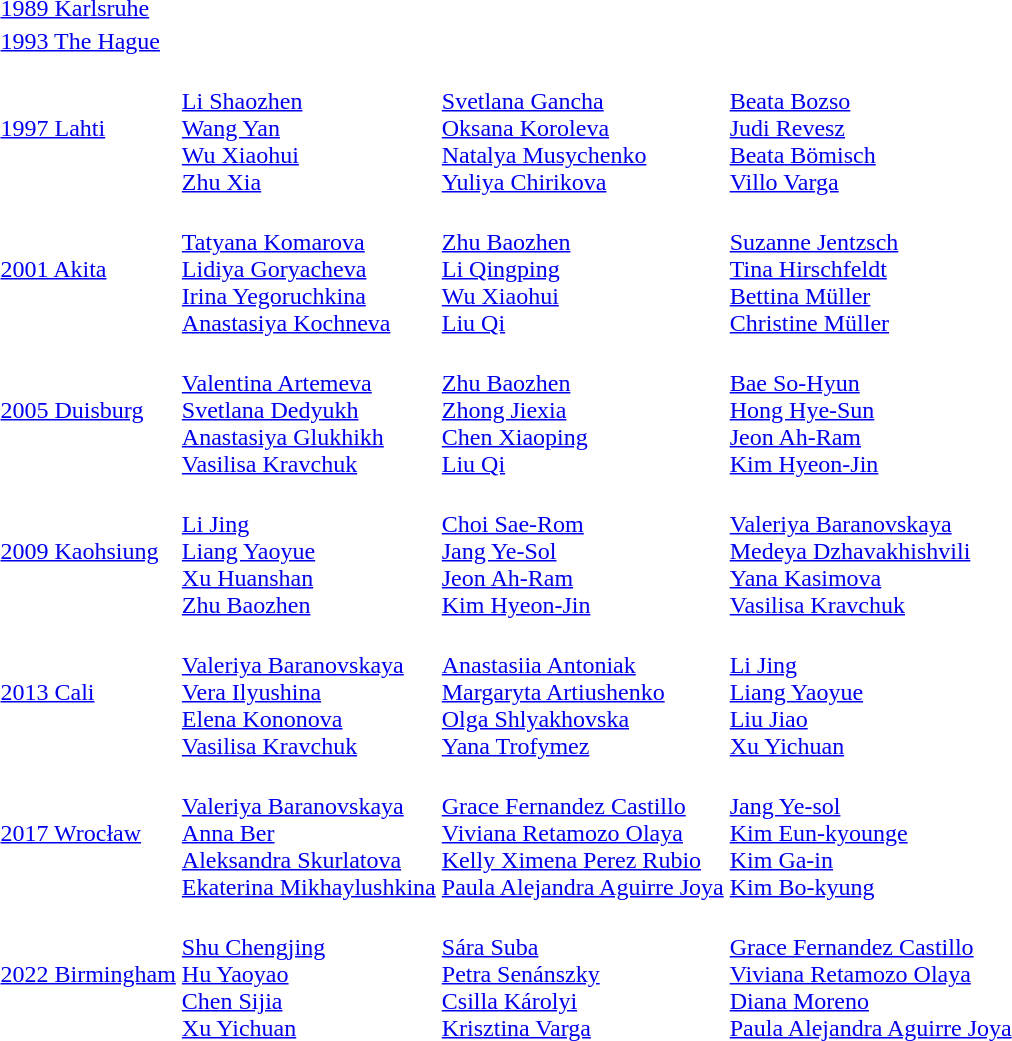<table>
<tr>
<td><a href='#'>1989 Karlsruhe</a></td>
<td></td>
<td></td>
<td></td>
</tr>
<tr>
<td><a href='#'>1993 The Hague</a></td>
<td></td>
<td></td>
<td></td>
</tr>
<tr>
<td><a href='#'>1997 Lahti</a></td>
<td><br><a href='#'>Li Shaozhen</a><br><a href='#'>Wang Yan</a><br><a href='#'>Wu Xiaohui</a><br><a href='#'>Zhu Xia</a></td>
<td><br><a href='#'>Svetlana Gancha</a><br><a href='#'>Oksana Koroleva</a><br><a href='#'>Natalya Musychenko</a><br><a href='#'>Yuliya Chirikova</a></td>
<td><br><a href='#'>Beata Bozso</a><br><a href='#'>Judi Revesz</a><br><a href='#'>Beata Bömisch</a><br><a href='#'>Villo Varga</a></td>
</tr>
<tr>
<td><a href='#'>2001 Akita</a></td>
<td><br><a href='#'>Tatyana Komarova</a><br><a href='#'>Lidiya Goryacheva</a><br><a href='#'>Irina Yegoruchkina</a><br><a href='#'>Anastasiya Kochneva</a></td>
<td><br><a href='#'>Zhu Baozhen</a><br><a href='#'>Li Qingping</a><br><a href='#'>Wu Xiaohui</a><br><a href='#'>Liu Qi</a></td>
<td><br><a href='#'>Suzanne Jentzsch</a><br><a href='#'>Tina Hirschfeldt</a><br><a href='#'>Bettina Müller</a><br><a href='#'>Christine Müller</a></td>
</tr>
<tr>
<td><a href='#'>2005 Duisburg</a></td>
<td><br><a href='#'>Valentina Artemeva</a><br><a href='#'>Svetlana Dedyukh</a><br><a href='#'>Anastasiya Glukhikh</a><br><a href='#'>Vasilisa Kravchuk</a></td>
<td><br><a href='#'>Zhu Baozhen</a><br><a href='#'>Zhong Jiexia</a><br><a href='#'>Chen Xiaoping</a><br><a href='#'>Liu Qi</a></td>
<td><br><a href='#'>Bae So-Hyun</a><br><a href='#'>Hong Hye-Sun</a><br><a href='#'>Jeon Ah-Ram</a><br><a href='#'>Kim Hyeon-Jin</a></td>
</tr>
<tr>
<td><a href='#'>2009 Kaohsiung</a></td>
<td><br><a href='#'>Li Jing</a><br><a href='#'>Liang Yaoyue</a><br><a href='#'>Xu Huanshan</a><br><a href='#'>Zhu Baozhen</a></td>
<td><br><a href='#'>Choi Sae-Rom</a><br><a href='#'>Jang Ye-Sol</a><br><a href='#'>Jeon Ah-Ram</a><br><a href='#'>Kim Hyeon-Jin</a></td>
<td><br><a href='#'>Valeriya Baranovskaya</a><br><a href='#'>Medeya Dzhavakhishvili</a><br><a href='#'>Yana Kasimova</a><br><a href='#'>Vasilisa Kravchuk</a></td>
</tr>
<tr>
<td><a href='#'>2013 Cali</a></td>
<td><br><a href='#'>Valeriya Baranovskaya</a><br><a href='#'>Vera Ilyushina</a><br><a href='#'>Elena Kononova</a><br><a href='#'>Vasilisa Kravchuk</a></td>
<td><br><a href='#'>Anastasiia Antoniak</a><br><a href='#'>Margaryta Artiushenko</a><br><a href='#'>Olga Shlyakhovska</a><br><a href='#'>Yana Trofymez</a></td>
<td><br><a href='#'>Li Jing</a><br><a href='#'>Liang Yaoyue</a><br><a href='#'>Liu Jiao</a><br><a href='#'>Xu Yichuan</a></td>
</tr>
<tr>
<td><a href='#'>2017 Wrocław</a></td>
<td><br><a href='#'>Valeriya Baranovskaya</a><br><a href='#'>Anna Ber</a><br><a href='#'>Aleksandra Skurlatova</a><br><a href='#'>Ekaterina Mikhaylushkina</a></td>
<td><br><a href='#'>Grace Fernandez Castillo</a><br><a href='#'>Viviana Retamozo Olaya</a><br><a href='#'>Kelly Ximena Perez Rubio</a><br><a href='#'>Paula Alejandra Aguirre Joya</a></td>
<td><br><a href='#'>Jang Ye-sol</a><br><a href='#'>Kim Eun-kyounge</a><br><a href='#'>Kim Ga-in</a><br><a href='#'>Kim Bo-kyung</a></td>
</tr>
<tr>
<td><a href='#'>2022 Birmingham</a></td>
<td><br><a href='#'>Shu Chengjing</a><br><a href='#'>Hu Yaoyao</a><br><a href='#'>Chen Sijia</a><br><a href='#'>Xu Yichuan</a></td>
<td><br><a href='#'>Sára Suba</a><br><a href='#'>Petra Senánszky</a><br><a href='#'>Csilla Károlyi</a><br><a href='#'>Krisztina Varga</a></td>
<td><br><a href='#'>Grace Fernandez Castillo</a><br><a href='#'>Viviana Retamozo Olaya</a><br><a href='#'>Diana Moreno</a><br><a href='#'>Paula Alejandra Aguirre Joya</a></td>
</tr>
</table>
